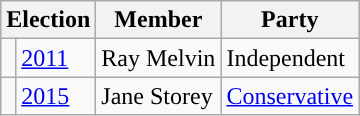<table class="wikitable">
<tr>
<th colspan="2">Election</th>
<th>Member</th>
<th>Party</th>
</tr>
<tr>
<td style="background-color: "></td>
<td><a href='#'>2011</a></td>
<td>Ray Melvin</td>
<td>Independent</td>
</tr>
<tr>
<td style="background-color: "></td>
<td><a href='#'>2015</a></td>
<td>Jane Storey</td>
<td><a href='#'>Conservative</a></td>
</tr>
</table>
